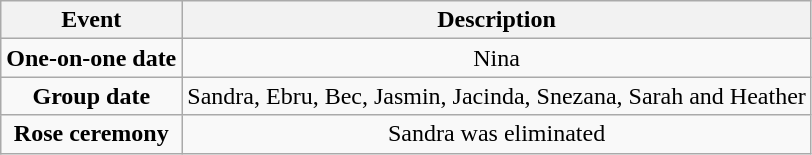<table class="wikitable sortable" style="text-align:center;">
<tr>
<th>Event</th>
<th>Description</th>
</tr>
<tr>
<td><strong>One-on-one date</strong></td>
<td>Nina</td>
</tr>
<tr>
<td><strong>Group date</strong></td>
<td>Sandra, Ebru, Bec, Jasmin, Jacinda, Snezana, Sarah and Heather</td>
</tr>
<tr>
<td><strong>Rose ceremony</strong></td>
<td>Sandra was eliminated</td>
</tr>
</table>
